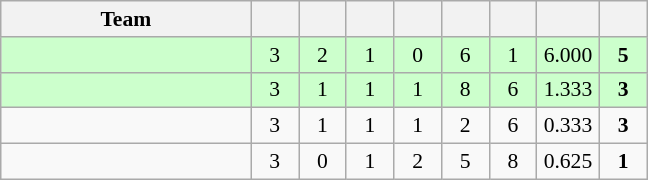<table class="wikitable" style="text-align: center; font-size:90% ">
<tr>
<th width=160>Team</th>
<th width=25></th>
<th width=25></th>
<th width=25></th>
<th width=25></th>
<th width=25></th>
<th width=25></th>
<th width=35></th>
<th width=25></th>
</tr>
<tr bgcolor=ccffcc>
<td align=left></td>
<td>3</td>
<td>2</td>
<td>1</td>
<td>0</td>
<td>6</td>
<td>1</td>
<td>6.000</td>
<td><strong>5</strong></td>
</tr>
<tr bgcolor=ccffcc>
<td align=left></td>
<td>3</td>
<td>1</td>
<td>1</td>
<td>1</td>
<td>8</td>
<td>6</td>
<td>1.333</td>
<td><strong>3</strong></td>
</tr>
<tr>
<td align=left></td>
<td>3</td>
<td>1</td>
<td>1</td>
<td>1</td>
<td>2</td>
<td>6</td>
<td>0.333</td>
<td><strong>3</strong></td>
</tr>
<tr>
<td align=left></td>
<td>3</td>
<td>0</td>
<td>1</td>
<td>2</td>
<td>5</td>
<td>8</td>
<td>0.625</td>
<td><strong>1</strong></td>
</tr>
</table>
